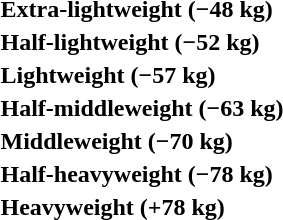<table>
<tr>
<th rowspan=2 style="text-align:left;">Extra-lightweight (−48 kg)</th>
<td rowspan=2></td>
<td rowspan=2></td>
<td></td>
</tr>
<tr>
<td></td>
</tr>
<tr>
<th rowspan=2 style="text-align:left;">Half-lightweight (−52 kg)</th>
<td rowspan=2></td>
<td rowspan=2></td>
<td></td>
</tr>
<tr>
<td></td>
</tr>
<tr>
<th rowspan=2 style="text-align:left;">Lightweight (−57 kg)</th>
<td rowspan=2></td>
<td rowspan=2></td>
<td></td>
</tr>
<tr>
<td></td>
</tr>
<tr>
<th rowspan=2 style="text-align:left;">Half-middleweight (−63 kg)</th>
<td rowspan=2></td>
<td rowspan=2></td>
<td></td>
</tr>
<tr>
<td></td>
</tr>
<tr>
<th rowspan=2 style="text-align:left;">Middleweight (−70 kg)</th>
<td rowspan=2></td>
<td rowspan=2></td>
<td></td>
</tr>
<tr>
<td></td>
</tr>
<tr>
<th rowspan=2 style="text-align:left;">Half-heavyweight (−78 kg)</th>
<td rowspan=2></td>
<td rowspan=2></td>
<td></td>
</tr>
<tr>
<td></td>
</tr>
<tr>
<th rowspan=2 style="text-align:left;">Heavyweight (+78 kg)</th>
<td rowspan=2></td>
<td rowspan=2></td>
<td></td>
</tr>
<tr>
<td></td>
</tr>
</table>
